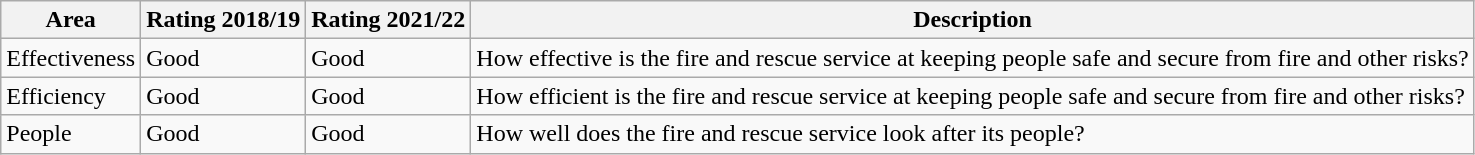<table class="wikitable">
<tr>
<th>Area</th>
<th>Rating 2018/19</th>
<th>Rating 2021/22</th>
<th>Description</th>
</tr>
<tr>
<td>Effectiveness</td>
<td>Good</td>
<td>Good</td>
<td>How effective is the fire and rescue service at keeping people safe and secure from fire and other risks?</td>
</tr>
<tr>
<td>Efficiency</td>
<td>Good</td>
<td>Good</td>
<td>How efficient is the fire and rescue service at keeping people safe and secure from fire and other risks?</td>
</tr>
<tr>
<td>People</td>
<td>Good</td>
<td>Good</td>
<td>How well does the fire and rescue service look after its people?</td>
</tr>
</table>
